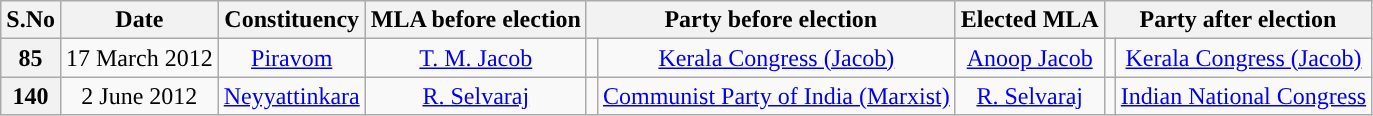<table class="wikitable sortable" style="text-align:center;">
<tr>
<th>S.No</th>
<th>Date</th>
<th>Constituency</th>
<th>MLA before election</th>
<th colspan="2">Party before election</th>
<th>Elected MLA</th>
<th colspan="2">Party after election</th>
</tr>
<tr>
<th>85</th>
<td>17 March 2012</td>
<td><a href='#'>Piravom</a></td>
<td><a href='#'>T. M. Jacob</a></td>
<td></td>
<td><a href='#'>Kerala Congress (Jacob)</a></td>
<td><a href='#'>Anoop Jacob</a></td>
<td></td>
<td><a href='#'>Kerala Congress (Jacob)</a></td>
</tr>
<tr>
<th>140</th>
<td>2 June 2012</td>
<td><a href='#'>Neyyattinkara</a></td>
<td><a href='#'>R. Selvaraj</a></td>
<td></td>
<td><a href='#'>Communist Party of India (Marxist)</a></td>
<td><a href='#'>R. Selvaraj</a></td>
<td></td>
<td><a href='#'>Indian National Congress</a></td>
</tr>
</table>
